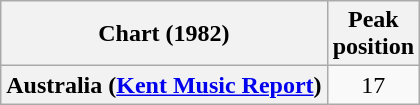<table class="wikitable sortable plainrowheaders" style="text-align:center">
<tr>
<th>Chart (1982)</th>
<th>Peak<br>position</th>
</tr>
<tr>
<th scope="row">Australia (<a href='#'>Kent Music Report</a>)</th>
<td>17</td>
</tr>
</table>
